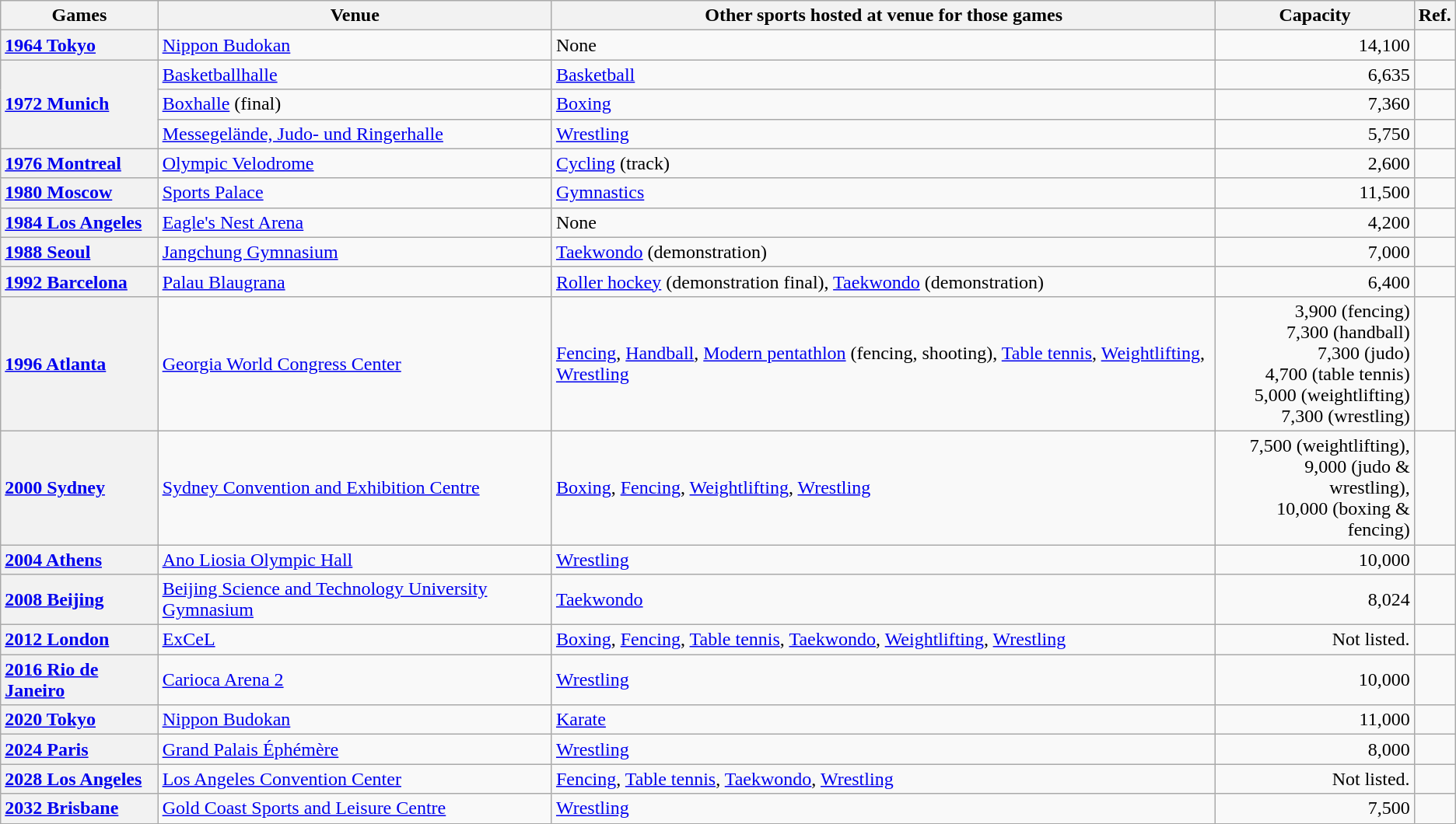<table class="wikitable sortable">
<tr>
<th>Games</th>
<th>Venue</th>
<th>Other sports hosted at venue for those games</th>
<th>Capacity</th>
<th>Ref.</th>
</tr>
<tr>
<th style="text-align:left;"><a href='#'>1964 Tokyo</a></th>
<td><a href='#'>Nippon Budokan</a></td>
<td>None</td>
<td align=right>14,100</td>
<td align=center></td>
</tr>
<tr>
<th style="text-align:left;" rowspan=3><a href='#'>1972 Munich</a></th>
<td><a href='#'>Basketballhalle</a></td>
<td><a href='#'>Basketball</a></td>
<td align=right>6,635</td>
<td align=center></td>
</tr>
<tr>
<td><a href='#'>Boxhalle</a> (final)</td>
<td><a href='#'>Boxing</a></td>
<td align=right>7,360</td>
<td align=center></td>
</tr>
<tr>
<td><a href='#'>Messegelände, Judo- und Ringerhalle</a></td>
<td><a href='#'>Wrestling</a></td>
<td align=right>5,750</td>
<td align=center></td>
</tr>
<tr>
<th style="text-align:left;"><a href='#'>1976 Montreal</a></th>
<td><a href='#'>Olympic Velodrome</a></td>
<td><a href='#'>Cycling</a> (track)</td>
<td align=right>2,600</td>
<td align=center></td>
</tr>
<tr>
<th style="text-align:left;"><a href='#'>1980 Moscow</a></th>
<td><a href='#'>Sports Palace</a></td>
<td><a href='#'>Gymnastics</a></td>
<td align=right>11,500</td>
<td align=center></td>
</tr>
<tr>
<th style="text-align:left;"><a href='#'>1984 Los Angeles</a></th>
<td><a href='#'>Eagle's Nest Arena</a></td>
<td>None</td>
<td align=right>4,200</td>
<td align=center></td>
</tr>
<tr>
<th style="text-align:left;"><a href='#'>1988 Seoul</a></th>
<td><a href='#'>Jangchung Gymnasium</a></td>
<td><a href='#'>Taekwondo</a> (demonstration)</td>
<td align=right>7,000</td>
<td align=center></td>
</tr>
<tr>
<th style="text-align:left;"><a href='#'>1992 Barcelona</a></th>
<td><a href='#'>Palau Blaugrana</a></td>
<td><a href='#'>Roller hockey</a> (demonstration final), <a href='#'>Taekwondo</a> (demonstration)</td>
<td align=right>6,400</td>
<td align=center></td>
</tr>
<tr>
<th style="text-align:left;"><a href='#'>1996 Atlanta</a></th>
<td><a href='#'>Georgia World Congress Center</a></td>
<td><a href='#'>Fencing</a>, <a href='#'>Handball</a>, <a href='#'>Modern pentathlon</a> (fencing, shooting), <a href='#'>Table tennis</a>, <a href='#'>Weightlifting</a>, <a href='#'>Wrestling</a></td>
<td align=right>3,900 (fencing)<br>7,300 (handball)<br>7,300 (judo)<br>4,700 (table tennis)<br>5,000 (weightlifting)<br>7,300 (wrestling)</td>
<td align=center></td>
</tr>
<tr>
<th style="text-align:left;"><a href='#'>2000 Sydney</a></th>
<td><a href='#'>Sydney Convention and Exhibition Centre</a></td>
<td><a href='#'>Boxing</a>, <a href='#'>Fencing</a>, <a href='#'>Weightlifting</a>, <a href='#'>Wrestling</a></td>
<td align=right>7,500 (weightlifting),<br>9,000 (judo & wrestling),<br>10,000 (boxing & fencing)</td>
<td align=center></td>
</tr>
<tr>
<th style="text-align:left;"><a href='#'>2004 Athens</a></th>
<td><a href='#'>Ano Liosia Olympic Hall</a></td>
<td><a href='#'>Wrestling</a></td>
<td align=right>10,000</td>
<td align=center></td>
</tr>
<tr>
<th style="text-align:left;"><a href='#'>2008 Beijing</a></th>
<td><a href='#'>Beijing Science and Technology University Gymnasium</a></td>
<td><a href='#'>Taekwondo</a></td>
<td align=right>8,024</td>
<td align=center></td>
</tr>
<tr>
<th style="text-align:left;"><a href='#'>2012 London</a></th>
<td><a href='#'>ExCeL</a></td>
<td><a href='#'>Boxing</a>, <a href='#'>Fencing</a>, <a href='#'>Table tennis</a>, <a href='#'>Taekwondo</a>, <a href='#'>Weightlifting</a>, <a href='#'>Wrestling</a></td>
<td align=right>Not listed.</td>
<td align=center></td>
</tr>
<tr>
<th style="text-align:left;"><a href='#'>2016 Rio de Janeiro</a></th>
<td><a href='#'>Carioca Arena 2</a></td>
<td><a href='#'>Wrestling</a></td>
<td align=right>10,000</td>
<td align=center></td>
</tr>
<tr>
<th style="text-align:left;"><a href='#'>2020 Tokyo</a></th>
<td><a href='#'>Nippon Budokan</a></td>
<td><a href='#'>Karate</a></td>
<td align=right>11,000</td>
<td align=center></td>
</tr>
<tr>
<th style="text-align:left;"><a href='#'>2024 Paris</a></th>
<td><a href='#'>Grand Palais Éphémère</a></td>
<td><a href='#'>Wrestling</a></td>
<td align=right>8,000</td>
<td align=center></td>
</tr>
<tr>
<th style="text-align:left;"><a href='#'>2028 Los Angeles</a></th>
<td><a href='#'>Los Angeles Convention Center</a></td>
<td><a href='#'>Fencing</a>, <a href='#'>Table tennis</a>, <a href='#'>Taekwondo</a>, <a href='#'>Wrestling</a></td>
<td align=right>Not listed.</td>
<td></td>
</tr>
<tr>
<th style="text-align:left;"><a href='#'>2032 Brisbane</a></th>
<td><a href='#'>Gold Coast Sports and Leisure Centre</a></td>
<td><a href='#'>Wrestling</a></td>
<td align=right>7,500</td>
<td align=center></td>
</tr>
</table>
